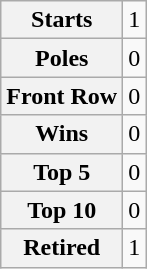<table class="wikitable" style="text-align:center">
<tr>
<th>Starts</th>
<td>1</td>
</tr>
<tr>
<th>Poles</th>
<td>0</td>
</tr>
<tr>
<th>Front Row</th>
<td>0</td>
</tr>
<tr>
<th>Wins</th>
<td>0</td>
</tr>
<tr>
<th>Top 5</th>
<td>0</td>
</tr>
<tr>
<th>Top 10</th>
<td>0</td>
</tr>
<tr>
<th>Retired</th>
<td>1</td>
</tr>
</table>
